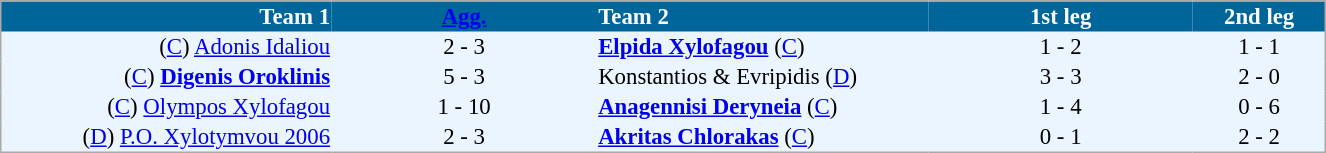<table cellspacing="0" style="background: #EBF5FF; border: 1px #aaa solid; border-collapse: collapse; font-size: 95%; margin: 1em auto;" width=70%>
<tr bgcolor=#006699 style="color:white;">
<th width=25% align="right">Team 1</th>
<th width=20% align="center"><a href='#'>Agg.</a></th>
<th width=25% align="left">Team 2</th>
<th width=20% align="center">1st leg</th>
<th width=20% align="center">2nd leg</th>
</tr>
<tr>
<td align=right>(<a href='#'>C</a>) <a href='#'>Adonis Idaliou</a></td>
<td align=center>2 - 3</td>
<td align=left><strong><a href='#'>Elpida Xylofagou</a></strong> (<a href='#'>C</a>)</td>
<td align=center>1 - 2</td>
<td align=center>1 - 1</td>
</tr>
<tr>
<td align=right>(<a href='#'>C</a>) <strong><a href='#'>Digenis Oroklinis</a></strong></td>
<td align=center>5 - 3</td>
<td align=left>Konstantios & Evripidis (<a href='#'>D</a>)</td>
<td align=center>3 - 3</td>
<td align=center>2 - 0</td>
</tr>
<tr>
<td align=right>(<a href='#'>C</a>) <a href='#'>Olympos Xylofagou</a></td>
<td align=center>1 - 10</td>
<td align=left><strong><a href='#'>Anagennisi Deryneia</a></strong> (<a href='#'>C</a>)</td>
<td align=center>1 - 4</td>
<td align=center>0 - 6</td>
</tr>
<tr>
<td align=right>(<a href='#'>D</a>) <a href='#'>P.O. Xylotymvou 2006</a></td>
<td align=center>2 - 3</td>
<td align=left><strong><a href='#'>Akritas Chlorakas</a></strong> (<a href='#'>C</a>)</td>
<td align=center>0 - 1</td>
<td align=center>2 - 2</td>
</tr>
<tr>
</tr>
</table>
